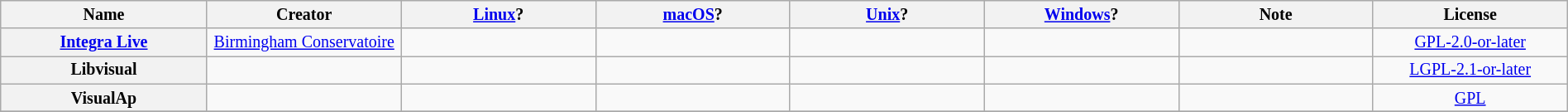<table class="wikitable sortable" style="width: 100%; table-layout: fixed; font-size: smaller; text-align: center;">
<tr style="background: #ececec">
<th style="width:12em">Name</th>
<th>Creator</th>
<th><a href='#'>Linux</a>?</th>
<th><a href='#'>macOS</a>?</th>
<th><a href='#'>Unix</a>?</th>
<th><a href='#'>Windows</a>?</th>
<th>Note</th>
<th>License</th>
</tr>
<tr>
<th><a href='#'>Integra Live</a></th>
<td><a href='#'>Birmingham Conservatoire</a></td>
<td></td>
<td></td>
<td></td>
<td></td>
<td></td>
<td><a href='#'>GPL-2.0-or-later</a></td>
</tr>
<tr>
<th>Libvisual</th>
<td></td>
<td></td>
<td></td>
<td></td>
<td></td>
<td></td>
<td><a href='#'>LGPL-2.1-or-later</a></td>
</tr>
<tr>
<th>VisualAp</th>
<td></td>
<td></td>
<td></td>
<td></td>
<td></td>
<td></td>
<td><a href='#'>GPL</a></td>
</tr>
<tr>
</tr>
</table>
